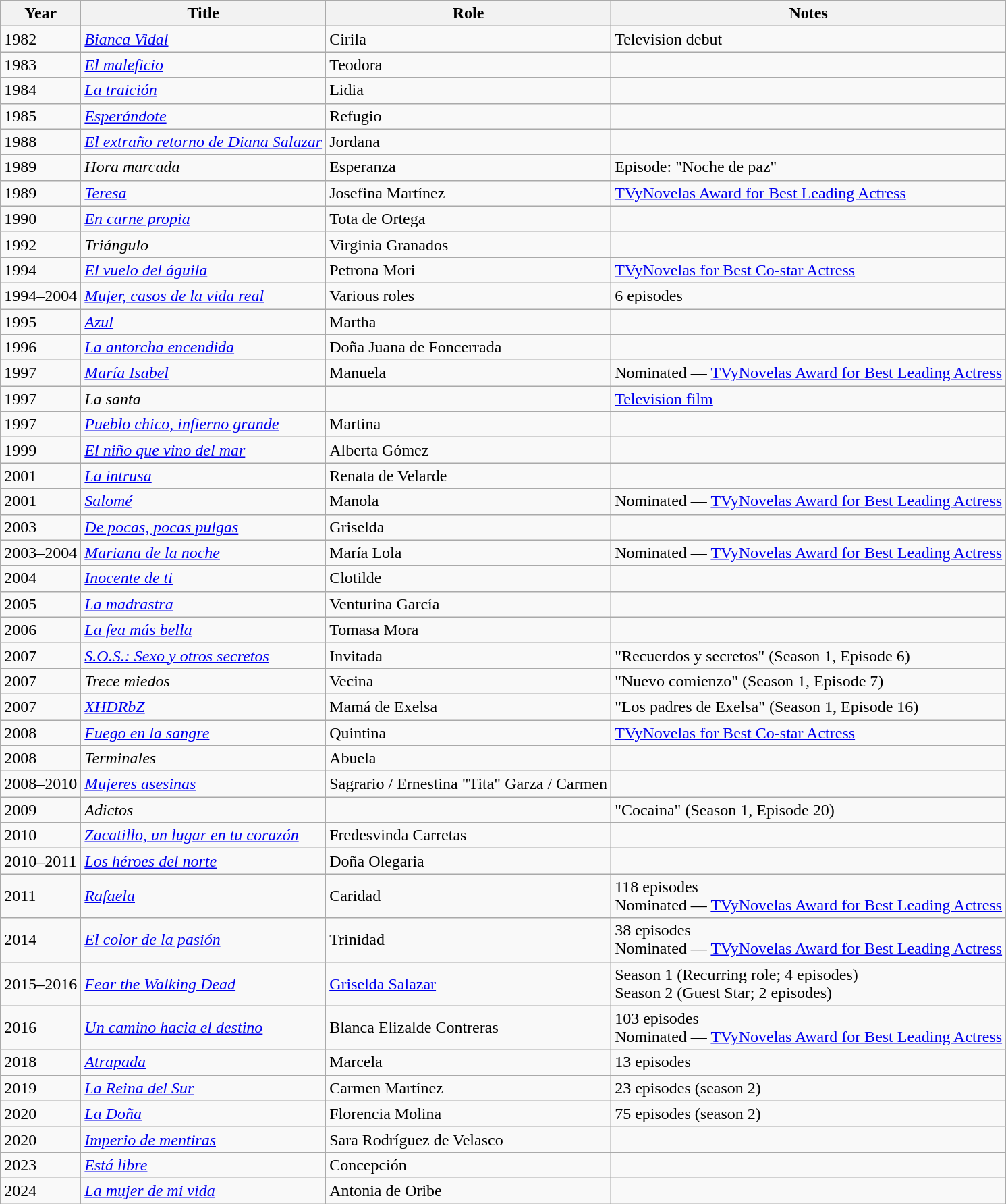<table class="wikitable sortable">
<tr>
<th>Year</th>
<th>Title</th>
<th>Role</th>
<th>Notes</th>
</tr>
<tr>
<td>1982</td>
<td><em><a href='#'>Bianca Vidal</a></em></td>
<td>Cirila</td>
<td>Television debut</td>
</tr>
<tr>
<td>1983</td>
<td><em><a href='#'>El maleficio</a></em></td>
<td>Teodora</td>
<td></td>
</tr>
<tr>
<td>1984</td>
<td><em><a href='#'>La traición</a></em></td>
<td>Lidia</td>
<td></td>
</tr>
<tr>
<td>1985</td>
<td><em><a href='#'>Esperándote</a></em></td>
<td>Refugio</td>
<td></td>
</tr>
<tr>
<td>1988</td>
<td><em><a href='#'>El extraño retorno de Diana Salazar</a></em></td>
<td>Jordana</td>
<td></td>
</tr>
<tr>
<td>1989</td>
<td><em>Hora marcada</em></td>
<td>Esperanza</td>
<td>Episode: "Noche de paz"</td>
</tr>
<tr>
<td>1989</td>
<td><em><a href='#'>Teresa</a></em></td>
<td>Josefina Martínez</td>
<td><a href='#'>TVyNovelas Award for Best Leading Actress</a></td>
</tr>
<tr>
<td>1990</td>
<td><em><a href='#'>En carne propia</a></em></td>
<td>Tota de Ortega</td>
<td></td>
</tr>
<tr>
<td>1992</td>
<td><em>Triángulo</em></td>
<td>Virginia Granados</td>
<td></td>
</tr>
<tr>
<td>1994</td>
<td><em><a href='#'>El vuelo del águila</a></em></td>
<td>Petrona Mori</td>
<td><a href='#'>TVyNovelas for Best Co-star Actress</a></td>
</tr>
<tr>
<td>1994–2004</td>
<td><em><a href='#'>Mujer, casos de la vida real</a></em></td>
<td>Various roles</td>
<td>6 episodes</td>
</tr>
<tr>
<td>1995</td>
<td><em><a href='#'>Azul</a></em></td>
<td>Martha</td>
<td></td>
</tr>
<tr>
<td>1996</td>
<td><em><a href='#'>La antorcha encendida</a></em></td>
<td>Doña Juana de Foncerrada</td>
<td></td>
</tr>
<tr>
<td>1997</td>
<td><em><a href='#'>María Isabel</a></em></td>
<td>Manuela</td>
<td>Nominated — <a href='#'>TVyNovelas Award for Best Leading Actress</a></td>
</tr>
<tr>
<td>1997</td>
<td><em>La santa</em></td>
<td></td>
<td><a href='#'>Television film</a></td>
</tr>
<tr>
<td>1997</td>
<td><em><a href='#'>Pueblo chico, infierno grande</a></em></td>
<td>Martina</td>
<td></td>
</tr>
<tr>
<td>1999</td>
<td><em><a href='#'>El niño que vino del mar</a></em></td>
<td>Alberta Gómez</td>
<td></td>
</tr>
<tr>
<td>2001</td>
<td><em><a href='#'>La intrusa</a></em></td>
<td>Renata de Velarde</td>
<td></td>
</tr>
<tr>
<td>2001</td>
<td><em><a href='#'>Salomé</a></em></td>
<td>Manola</td>
<td>Nominated — <a href='#'>TVyNovelas Award for Best Leading Actress</a></td>
</tr>
<tr>
<td>2003</td>
<td><em><a href='#'>De pocas, pocas pulgas</a></em></td>
<td>Griselda</td>
<td></td>
</tr>
<tr>
<td>2003–2004</td>
<td><em><a href='#'>Mariana de la noche</a></em></td>
<td>María Lola</td>
<td>Nominated — <a href='#'>TVyNovelas Award for Best Leading Actress</a></td>
</tr>
<tr>
<td>2004</td>
<td><em><a href='#'>Inocente de ti</a></em></td>
<td>Clotilde</td>
<td></td>
</tr>
<tr>
<td>2005</td>
<td><em><a href='#'>La madrastra</a></em></td>
<td>Venturina García</td>
<td></td>
</tr>
<tr>
<td>2006</td>
<td><em><a href='#'>La fea más bella</a></em></td>
<td>Tomasa Mora</td>
<td></td>
</tr>
<tr>
<td>2007</td>
<td><em><a href='#'>S.O.S.: Sexo y otros secretos</a></em></td>
<td>Invitada</td>
<td>"Recuerdos y secretos" (Season 1, Episode 6)</td>
</tr>
<tr>
<td>2007</td>
<td><em>Trece miedos</em></td>
<td>Vecina</td>
<td>"Nuevo comienzo" (Season 1, Episode 7)</td>
</tr>
<tr>
<td>2007</td>
<td><em><a href='#'>XHDRbZ</a></em></td>
<td>Mamá de Exelsa</td>
<td>"Los padres de Exelsa" (Season 1, Episode 16)</td>
</tr>
<tr>
<td>2008</td>
<td><em><a href='#'>Fuego en la sangre</a></em></td>
<td>Quintina</td>
<td><a href='#'>TVyNovelas for Best Co-star Actress</a></td>
</tr>
<tr>
<td>2008</td>
<td><em>Terminales</em></td>
<td>Abuela</td>
<td></td>
</tr>
<tr>
<td>2008–2010</td>
<td><em><a href='#'>Mujeres asesinas</a></em></td>
<td>Sagrario / Ernestina "Tita" Garza / Carmen</td>
<td></td>
</tr>
<tr>
<td>2009</td>
<td><em>Adictos</em></td>
<td></td>
<td>"Cocaina" (Season 1, Episode 20)</td>
</tr>
<tr>
<td>2010</td>
<td><em><a href='#'>Zacatillo, un lugar en tu corazón</a></em></td>
<td>Fredesvinda Carretas</td>
<td></td>
</tr>
<tr>
<td>2010–2011</td>
<td><em><a href='#'>Los héroes del norte</a></em></td>
<td>Doña Olegaria</td>
<td></td>
</tr>
<tr>
<td>2011</td>
<td><em><a href='#'>Rafaela</a></em></td>
<td>Caridad</td>
<td>118 episodes<br>Nominated — <a href='#'>TVyNovelas Award for Best Leading Actress</a></td>
</tr>
<tr>
<td>2014</td>
<td><em><a href='#'>El color de la pasión</a></em></td>
<td>Trinidad</td>
<td>38 episodes<br>Nominated — <a href='#'>TVyNovelas Award for Best Leading Actress</a></td>
</tr>
<tr>
<td>2015–2016</td>
<td><em><a href='#'>Fear the Walking Dead</a></em></td>
<td><a href='#'>Griselda Salazar</a></td>
<td>Season 1 (Recurring role; 4 episodes) <br> Season 2 (Guest Star; 2 episodes)</td>
</tr>
<tr>
<td>2016</td>
<td><em><a href='#'>Un camino hacia el destino</a></em></td>
<td>Blanca Elizalde Contreras</td>
<td>103 episodes<br>Nominated — <a href='#'>TVyNovelas Award for Best Leading Actress</a></td>
</tr>
<tr>
<td>2018</td>
<td><em><a href='#'>Atrapada</a></em></td>
<td>Marcela</td>
<td>13 episodes</td>
</tr>
<tr>
<td>2019</td>
<td><em><a href='#'>La Reina del Sur</a></em></td>
<td>Carmen Martínez</td>
<td>23 episodes (season 2)</td>
</tr>
<tr>
<td>2020</td>
<td><em><a href='#'>La Doña</a></em></td>
<td>Florencia Molina</td>
<td>75 episodes (season 2)</td>
</tr>
<tr>
<td>2020</td>
<td><em><a href='#'>Imperio de mentiras</a></em></td>
<td>Sara Rodríguez de Velasco</td>
<td></td>
</tr>
<tr>
<td>2023</td>
<td><em><a href='#'>Está libre</a></em></td>
<td>Concepción</td>
<td></td>
</tr>
<tr>
<td>2024</td>
<td><em><a href='#'>La mujer de mi vida</a></em></td>
<td>Antonia de Oribe</td>
<td></td>
</tr>
</table>
